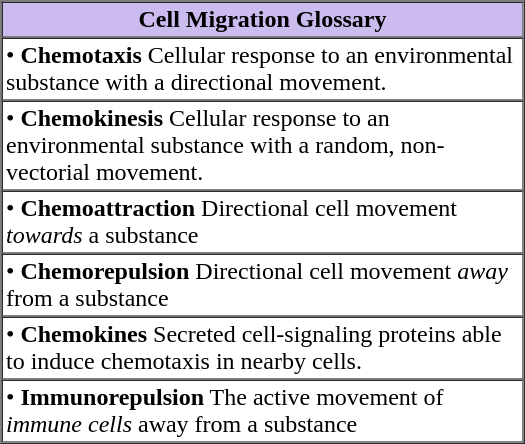<table align=right border=1 width=350 cellpadding=2 cellspacing=0 class=toccolours style="margin-left:0.5em;">
<tr>
<th align=center style="background:#CCBBEE">Cell Migration Glossary</th>
</tr>
<tr>
<td>• <strong>Chemotaxis</strong> Cellular response to an environmental substance with a directional movement.</td>
</tr>
<tr>
<td>• <strong>Chemokinesis</strong> Cellular response to an environmental substance with a random, non-vectorial movement.</td>
</tr>
<tr>
<td>• <strong>Chemoattraction</strong> Directional cell movement <em>towards</em> a substance</td>
</tr>
<tr>
<td>• <strong>Chemorepulsion</strong>  Directional cell movement <em>away</em> from a substance</td>
</tr>
<tr>
<td>• <strong>Chemokines</strong>  Secreted cell-signaling proteins able to induce chemotaxis in nearby cells.</td>
</tr>
<tr>
<td>• <strong>Immunorepulsion</strong>  The active movement of <em>immune cells</em> away from a substance</td>
</tr>
<tr>
</tr>
</table>
